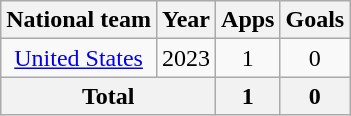<table class="wikitable" style="text-align:center">
<tr>
<th>National team</th>
<th>Year</th>
<th>Apps</th>
<th>Goals</th>
</tr>
<tr>
<td rowspan="1"><a href='#'>United States</a></td>
<td>2023</td>
<td>1</td>
<td>0</td>
</tr>
<tr>
<th colspan="2">Total</th>
<th>1</th>
<th>0</th>
</tr>
</table>
